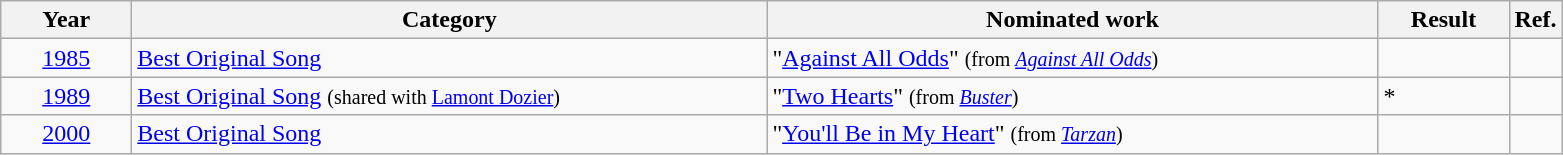<table class=wikitable>
<tr>
<th scope="col" style="width:5em;">Year</th>
<th scope="col" style="width:26em;">Category</th>
<th scope="col" style="width:25em;">Nominated work</th>
<th scope="col" style="width:5em;">Result</th>
<th>Ref.</th>
</tr>
<tr>
<td style="text-align:center;"><a href='#'>1985</a></td>
<td><a href='#'>Best Original Song</a></td>
<td>"<a href='#'>Against All Odds</a>" <small>(from <em><a href='#'>Against All Odds</a></em>)</small></td>
<td></td>
<td></td>
</tr>
<tr>
<td style="text-align:center;"><a href='#'>1989</a></td>
<td><a href='#'>Best Original Song</a> <small>(shared with <a href='#'>Lamont Dozier</a>)</small></td>
<td>"<a href='#'>Two Hearts</a>" <small>(from <em><a href='#'>Buster</a></em>)</small></td>
<td>*</td>
<td></td>
</tr>
<tr>
<td style="text-align:center;"><a href='#'>2000</a></td>
<td><a href='#'>Best Original Song</a></td>
<td>"<a href='#'>You'll Be in My Heart</a>" <small>(from <em><a href='#'>Tarzan</a></em>)</small></td>
<td></td>
<td></td>
</tr>
</table>
